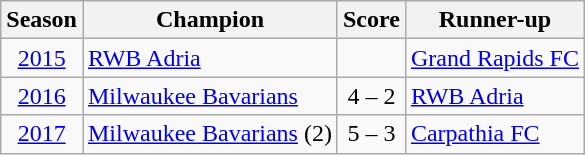<table class="wikitable" style="text-align: center">
<tr>
<th>Season</th>
<th>Champion</th>
<th>Score</th>
<th>Runner-up</th>
</tr>
<tr>
<td><a href='#'>2015</a></td>
<td style="text-align: left;"><a href='#'>RWB Adria</a></td>
<td></td>
<td style="text-align: left;"><a href='#'>Grand Rapids FC</a></td>
</tr>
<tr>
<td><a href='#'>2016</a></td>
<td style="text-align: left;"><a href='#'>Milwaukee Bavarians</a></td>
<td>4 – 2</td>
<td style="text-align: left;"><a href='#'>RWB Adria</a></td>
</tr>
<tr>
<td><a href='#'>2017</a></td>
<td style="text-align: left;"><a href='#'>Milwaukee Bavarians</a> (2)</td>
<td>5 – 3</td>
<td style="text-align: left;"><a href='#'>Carpathia FC</a></td>
</tr>
</table>
